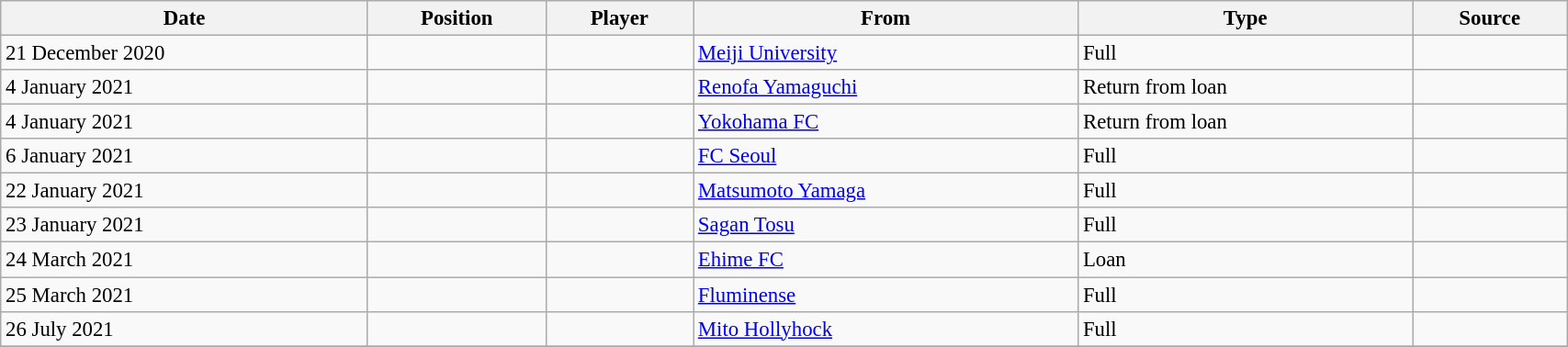<table class="wikitable sortable" style="width:90%; text-align:center; font-size:95%; text-align:left;">
<tr>
<th>Date</th>
<th>Position</th>
<th>Player</th>
<th>From</th>
<th>Type</th>
<th>Source</th>
</tr>
<tr>
<td>21 December 2020</td>
<td></td>
<td></td>
<td> <a href='#'>Meiji University</a></td>
<td>Full</td>
<td></td>
</tr>
<tr>
<td>4 January 2021</td>
<td></td>
<td></td>
<td> <a href='#'>Renofa Yamaguchi</a></td>
<td>Return from loan</td>
<td></td>
</tr>
<tr>
<td>4 January 2021</td>
<td></td>
<td></td>
<td> <a href='#'>Yokohama FC</a></td>
<td>Return from loan</td>
<td></td>
</tr>
<tr>
<td>6 January 2021</td>
<td></td>
<td></td>
<td> <a href='#'>FC Seoul</a></td>
<td>Full</td>
<td></td>
</tr>
<tr>
<td>22 January 2021</td>
<td></td>
<td></td>
<td> <a href='#'>Matsumoto Yamaga</a></td>
<td>Full</td>
<td></td>
</tr>
<tr>
<td>23 January 2021</td>
<td></td>
<td></td>
<td> <a href='#'>Sagan Tosu</a></td>
<td>Full</td>
<td></td>
</tr>
<tr>
<td>24 March 2021</td>
<td></td>
<td></td>
<td> <a href='#'>Ehime FC</a></td>
<td>Loan</td>
<td></td>
</tr>
<tr>
<td>25 March 2021</td>
<td></td>
<td></td>
<td> <a href='#'>Fluminense</a></td>
<td>Full</td>
<td></td>
</tr>
<tr>
<td>26 July 2021</td>
<td></td>
<td></td>
<td> <a href='#'>Mito Hollyhock</a></td>
<td>Full</td>
<td></td>
</tr>
<tr>
</tr>
</table>
